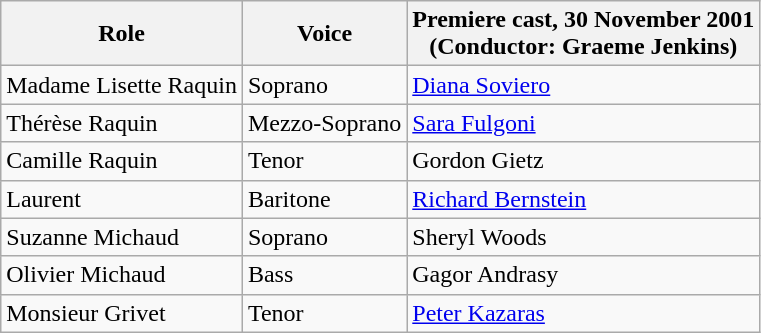<table class="wikitable">
<tr>
<th>Role</th>
<th>Voice</th>
<th>Premiere cast, 30 November 2001<br>(Conductor: Graeme Jenkins)</th>
</tr>
<tr>
<td>Madame Lisette Raquin</td>
<td>Soprano</td>
<td><a href='#'>Diana Soviero</a></td>
</tr>
<tr>
<td>Thérèse Raquin</td>
<td>Mezzo-Soprano</td>
<td><a href='#'>Sara Fulgoni</a></td>
</tr>
<tr>
<td>Camille Raquin</td>
<td>Tenor</td>
<td>Gordon Gietz</td>
</tr>
<tr>
<td>Laurent</td>
<td>Baritone</td>
<td><a href='#'>Richard Bernstein</a></td>
</tr>
<tr>
<td>Suzanne Michaud</td>
<td>Soprano</td>
<td>Sheryl Woods</td>
</tr>
<tr>
<td>Olivier Michaud</td>
<td>Bass</td>
<td>Gagor Andrasy</td>
</tr>
<tr>
<td>Monsieur Grivet</td>
<td>Tenor</td>
<td><a href='#'>Peter Kazaras</a></td>
</tr>
</table>
